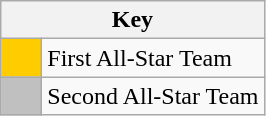<table class="wikitable" style="text-align: center;">
<tr>
<th colspan=2>Key</th>
</tr>
<tr>
<td style="background:#FFCC00; width:20px;"></td>
<td align=left>First All-Star Team</td>
</tr>
<tr>
<td style="background:#C0C0C0; width:20px;"></td>
<td align=left>Second All-Star Team</td>
</tr>
</table>
